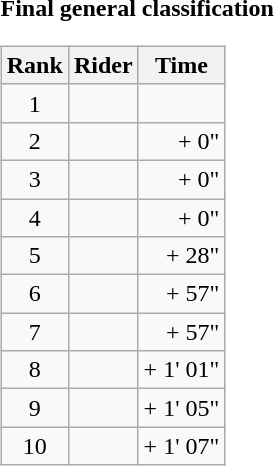<table>
<tr>
<td><strong>Final general classification</strong><br><table class="wikitable">
<tr>
<th scope="col">Rank</th>
<th scope="col">Rider</th>
<th scope="col">Time</th>
</tr>
<tr>
<td style="text-align:center;">1</td>
<td></td>
<td style="text-align:right;"></td>
</tr>
<tr>
<td style="text-align:center;">2</td>
<td></td>
<td style="text-align:right;">+ 0"</td>
</tr>
<tr>
<td style="text-align:center;">3</td>
<td></td>
<td style="text-align:right;">+ 0"</td>
</tr>
<tr>
<td style="text-align:center;">4</td>
<td></td>
<td style="text-align:right;">+ 0"</td>
</tr>
<tr>
<td style="text-align:center;">5</td>
<td></td>
<td style="text-align:right;">+ 28"</td>
</tr>
<tr>
<td style="text-align:center;">6</td>
<td></td>
<td style="text-align:right;">+ 57"</td>
</tr>
<tr>
<td style="text-align:center;">7</td>
<td></td>
<td style="text-align:right;">+ 57"</td>
</tr>
<tr>
<td style="text-align:center;">8</td>
<td></td>
<td style="text-align:right;">+ 1' 01"</td>
</tr>
<tr>
<td style="text-align:center;">9</td>
<td></td>
<td style="text-align:right;">+ 1' 05"</td>
</tr>
<tr>
<td style="text-align:center;">10</td>
<td></td>
<td style="text-align:right;">+ 1' 07"</td>
</tr>
</table>
</td>
</tr>
</table>
